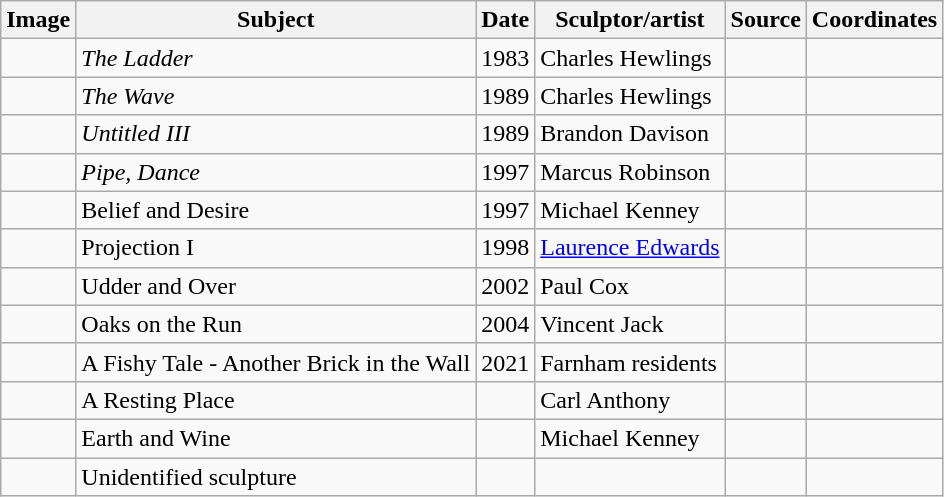<table class="wikitable">
<tr>
<th>Image</th>
<th>Subject</th>
<th>Date</th>
<th>Sculptor/artist</th>
<th>Source</th>
<th>Coordinates</th>
</tr>
<tr>
<td></td>
<td><em>The Ladder</em></td>
<td>1983</td>
<td>Charles Hewlings</td>
<td></td>
<td></td>
</tr>
<tr>
<td></td>
<td><em>The Wave</em></td>
<td>1989</td>
<td>Charles Hewlings</td>
<td></td>
<td></td>
</tr>
<tr>
<td></td>
<td><em>Untitled III</em></td>
<td>1989</td>
<td>Brandon Davison</td>
<td></td>
<td></td>
</tr>
<tr>
<td></td>
<td><em>Pipe, Dance<strong></td>
<td>1997</td>
<td>Marcus Robinson</td>
<td></td>
<td></td>
</tr>
<tr>
<td></td>
<td></em>Belief and Desire<em></td>
<td>1997</td>
<td>Michael Kenney</td>
<td></td>
<td></td>
</tr>
<tr>
<td></td>
<td></em>Projection I<em></td>
<td>1998</td>
<td><a href='#'>Laurence Edwards</a></td>
<td></td>
<td></td>
</tr>
<tr>
<td></td>
<td></em>Udder and Over<em></td>
<td>2002</td>
<td>Paul Cox</td>
<td></td>
<td></td>
</tr>
<tr>
<td></td>
<td></em>Oaks on the Run<em></td>
<td>2004</td>
<td>Vincent Jack</td>
<td></td>
<td></td>
</tr>
<tr>
<td></td>
<td></em>A Fishy Tale - Another Brick in the Wall<em></td>
<td>2021</td>
<td>Farnham residents</td>
<td></td>
<td></td>
</tr>
<tr>
<td></td>
<td></em>A Resting Place<em></td>
<td></td>
<td>Carl Anthony</td>
<td></td>
<td></td>
</tr>
<tr>
<td></td>
<td></em>Earth and Wine<em></td>
<td></td>
<td>Michael Kenney</td>
<td></td>
<td></td>
</tr>
<tr>
<td></td>
<td>Unidentified sculpture</td>
<td></td>
<td></td>
<td></td>
<td></td>
</tr>
</table>
